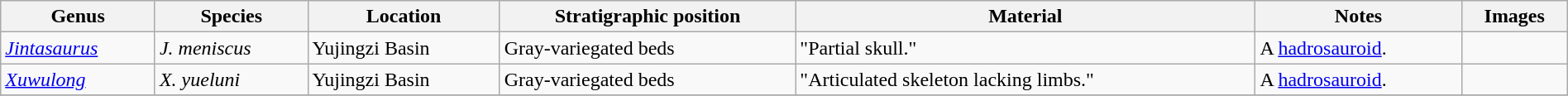<table class="wikitable" align="center" width="100%">
<tr>
<th>Genus</th>
<th>Species</th>
<th>Location</th>
<th>Stratigraphic position</th>
<th>Material</th>
<th>Notes</th>
<th>Images</th>
</tr>
<tr>
<td><em><a href='#'>Jintasaurus</a></em></td>
<td><em>J. meniscus</em></td>
<td>Yujingzi Basin</td>
<td>Gray-variegated beds</td>
<td>"Partial skull."</td>
<td>A <a href='#'>hadrosauroid</a>.</td>
<td></td>
</tr>
<tr>
<td><em><a href='#'>Xuwulong</a></em></td>
<td><em>X. yueluni</em></td>
<td>Yujingzi Basin</td>
<td>Gray-variegated beds</td>
<td>"Articulated skeleton lacking limbs."</td>
<td>A <a href='#'>hadrosauroid</a>.</td>
<td></td>
</tr>
<tr>
</tr>
</table>
